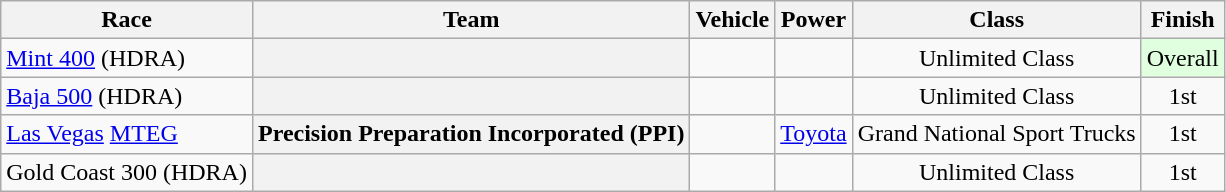<table class="wikitable">
<tr>
<th>Race</th>
<th>Team</th>
<th>Vehicle</th>
<th>Power</th>
<th>Class</th>
<th>Finish</th>
</tr>
<tr>
<td><a href='#'>Mint 400</a> (HDRA)</td>
<th></th>
<td></td>
<td></td>
<td align=center>Unlimited Class</td>
<td align=center style="background:#DFFFDF;">Overall</td>
</tr>
<tr>
<td><a href='#'>Baja 500</a> (HDRA)</td>
<th></th>
<td></td>
<td></td>
<td align=center>Unlimited Class</td>
<td align=center>1st</td>
</tr>
<tr>
<td><a href='#'>Las Vegas</a> <a href='#'>MTEG</a></td>
<th>Precision Preparation Incorporated (PPI)</th>
<td></td>
<td><a href='#'>Toyota</a></td>
<td align=center>Grand National Sport Trucks</td>
<td align=center>1st</td>
</tr>
<tr>
<td>Gold Coast 300 (HDRA)</td>
<th></th>
<td></td>
<td></td>
<td align=center>Unlimited Class</td>
<td align=center>1st</td>
</tr>
</table>
